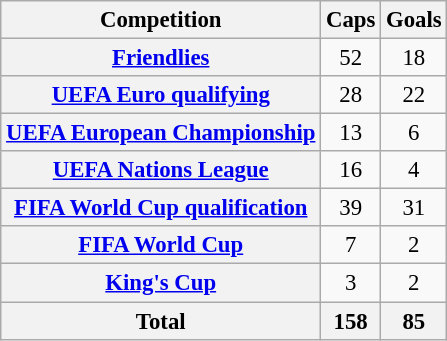<table class="wikitable plainrowheaders sortable" style="text-align:center; font-size:95%">
<tr>
<th scope="col">Competition</th>
<th scope="col">Caps</th>
<th scope="col">Goals</th>
</tr>
<tr>
<th scope="row"><a href='#'>Friendlies</a></th>
<td>52</td>
<td>18</td>
</tr>
<tr>
<th scope="row"><a href='#'>UEFA Euro qualifying</a></th>
<td>28</td>
<td>22</td>
</tr>
<tr>
<th scope="row"><a href='#'>UEFA European Championship</a></th>
<td>13</td>
<td>6</td>
</tr>
<tr>
<th scope="row"><a href='#'>UEFA Nations League</a></th>
<td>16</td>
<td>4</td>
</tr>
<tr>
<th scope="row"><a href='#'>FIFA World Cup qualification</a></th>
<td>39</td>
<td>31</td>
</tr>
<tr>
<th scope="row"><a href='#'>FIFA World Cup</a></th>
<td>7</td>
<td>2</td>
</tr>
<tr>
<th scope="row"><a href='#'>King's Cup</a></th>
<td>3</td>
<td>2</td>
</tr>
<tr>
<th>Total</th>
<th>158</th>
<th>85</th>
</tr>
</table>
